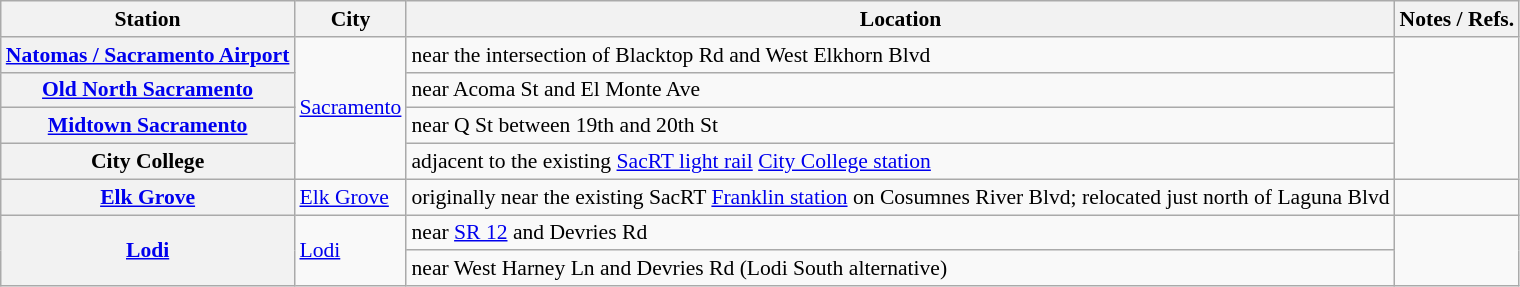<table class="wikitable" style="font-size:90%;text-align:left;">
<tr>
<th>Station</th>
<th>City</th>
<th>Location</th>
<th>Notes / Refs.</th>
</tr>
<tr>
<th><a href='#'>Natomas / Sacramento Airport</a></th>
<td rowspan=4><a href='#'>Sacramento</a></td>
<td>near the intersection of Blacktop Rd and West Elkhorn Blvd</td>
</tr>
<tr>
<th><a href='#'>Old North Sacramento</a></th>
<td>near Acoma St and El Monte Ave</td>
</tr>
<tr>
<th><a href='#'>Midtown Sacramento</a></th>
<td>near Q St between 19th and 20th St</td>
</tr>
<tr>
<th>City College</th>
<td>adjacent to the existing <a href='#'>SacRT light rail</a> <a href='#'>City College station</a></td>
</tr>
<tr>
<th><a href='#'>Elk Grove</a></th>
<td><a href='#'>Elk Grove</a></td>
<td>originally near the existing SacRT <a href='#'>Franklin station</a> on Cosumnes River Blvd; relocated just north of Laguna Blvd</td>
<td></td>
</tr>
<tr>
<th rowspan=2><a href='#'>Lodi</a></th>
<td rowspan=2><a href='#'>Lodi</a></td>
<td>near <a href='#'>SR 12</a> and Devries Rd</td>
</tr>
<tr>
<td>near West Harney Ln and Devries Rd (Lodi South alternative)</td>
</tr>
</table>
